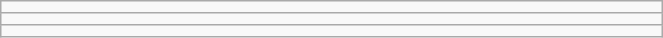<table class="wikitable" style=" text-align:center; font-size:110%;" width="35%">
<tr>
<td></td>
</tr>
<tr>
<td></td>
</tr>
<tr>
<td></td>
</tr>
</table>
